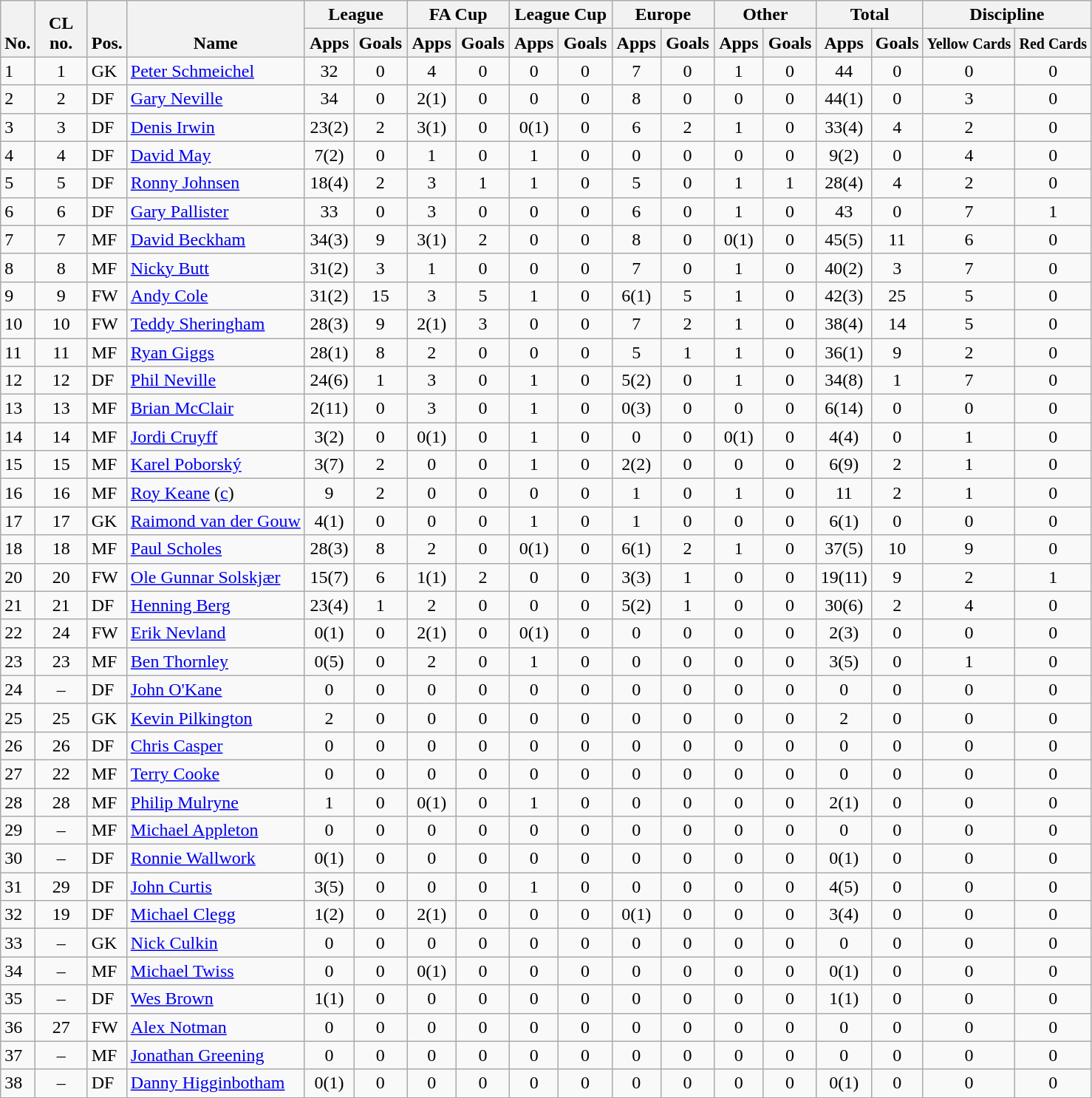<table class="wikitable" style="text-align:center">
<tr>
<th rowspan="2" valign="bottom">No.</th>
<th rowspan="2" valign="bottom" width="40">CL no.</th>
<th rowspan="2" valign="bottom">Pos.</th>
<th rowspan="2" valign="bottom">Name</th>
<th colspan="2" width="85">League</th>
<th colspan="2" width="85">FA Cup</th>
<th colspan="2" width="85">League Cup</th>
<th colspan="2" width="85">Europe</th>
<th colspan="2" width="85">Other</th>
<th colspan="2" width="85">Total</th>
<th colspan="2" width="85">Discipline</th>
</tr>
<tr>
<th>Apps</th>
<th>Goals</th>
<th>Apps</th>
<th>Goals</th>
<th>Apps</th>
<th>Goals</th>
<th>Apps</th>
<th>Goals</th>
<th>Apps</th>
<th>Goals</th>
<th>Apps</th>
<th>Goals</th>
<th><small>Yellow Cards</small></th>
<th><small>Red Cards</small></th>
</tr>
<tr>
<td align="left">1</td>
<td>1</td>
<td align="left">GK</td>
<td align="left"> <a href='#'>Peter Schmeichel</a></td>
<td>32</td>
<td>0</td>
<td>4</td>
<td>0</td>
<td>0</td>
<td>0</td>
<td>7</td>
<td>0</td>
<td>1</td>
<td>0</td>
<td>44</td>
<td>0</td>
<td>0</td>
<td>0</td>
</tr>
<tr>
<td align="left">2</td>
<td>2</td>
<td align="left">DF</td>
<td align="left"> <a href='#'>Gary Neville</a></td>
<td>34</td>
<td>0</td>
<td>2(1)</td>
<td>0</td>
<td>0</td>
<td>0</td>
<td>8</td>
<td>0</td>
<td>0</td>
<td>0</td>
<td>44(1)</td>
<td>0</td>
<td>3</td>
<td>0</td>
</tr>
<tr>
<td align="left">3</td>
<td>3</td>
<td align="left">DF</td>
<td align="left"> <a href='#'>Denis Irwin</a></td>
<td>23(2)</td>
<td>2</td>
<td>3(1)</td>
<td>0</td>
<td>0(1)</td>
<td>0</td>
<td>6</td>
<td>2</td>
<td>1</td>
<td>0</td>
<td>33(4)</td>
<td>4</td>
<td>2</td>
<td>0</td>
</tr>
<tr>
<td align="left">4</td>
<td>4</td>
<td align="left">DF</td>
<td align="left"> <a href='#'>David May</a></td>
<td>7(2)</td>
<td>0</td>
<td>1</td>
<td>0</td>
<td>1</td>
<td>0</td>
<td>0</td>
<td>0</td>
<td>0</td>
<td>0</td>
<td>9(2)</td>
<td>0</td>
<td>4</td>
<td>0</td>
</tr>
<tr>
<td align="left">5</td>
<td>5</td>
<td align="left">DF</td>
<td align="left"> <a href='#'>Ronny Johnsen</a></td>
<td>18(4)</td>
<td>2</td>
<td>3</td>
<td>1</td>
<td>1</td>
<td>0</td>
<td>5</td>
<td>0</td>
<td>1</td>
<td>1</td>
<td>28(4)</td>
<td>4</td>
<td>2</td>
<td>0</td>
</tr>
<tr>
<td align="left">6</td>
<td>6</td>
<td align="left">DF</td>
<td align="left"> <a href='#'>Gary Pallister</a></td>
<td>33</td>
<td>0</td>
<td>3</td>
<td>0</td>
<td>0</td>
<td>0</td>
<td>6</td>
<td>0</td>
<td>1</td>
<td>0</td>
<td>43</td>
<td>0</td>
<td>7</td>
<td>1</td>
</tr>
<tr>
<td align="left">7</td>
<td>7</td>
<td align="left">MF</td>
<td align="left"> <a href='#'>David Beckham</a></td>
<td>34(3)</td>
<td>9</td>
<td>3(1)</td>
<td>2</td>
<td>0</td>
<td>0</td>
<td>8</td>
<td>0</td>
<td>0(1)</td>
<td>0</td>
<td>45(5)</td>
<td>11</td>
<td>6</td>
<td>0</td>
</tr>
<tr>
<td align="left">8</td>
<td>8</td>
<td align="left">MF</td>
<td align="left"> <a href='#'>Nicky Butt</a></td>
<td>31(2)</td>
<td>3</td>
<td>1</td>
<td>0</td>
<td>0</td>
<td>0</td>
<td>7</td>
<td>0</td>
<td>1</td>
<td>0</td>
<td>40(2)</td>
<td>3</td>
<td>7</td>
<td>0</td>
</tr>
<tr>
<td align="left">9</td>
<td>9</td>
<td align="left">FW</td>
<td align="left"> <a href='#'>Andy Cole</a></td>
<td>31(2)</td>
<td>15</td>
<td>3</td>
<td>5</td>
<td>1</td>
<td>0</td>
<td>6(1)</td>
<td>5</td>
<td>1</td>
<td>0</td>
<td>42(3)</td>
<td>25</td>
<td>5</td>
<td>0</td>
</tr>
<tr>
<td align="left">10</td>
<td>10</td>
<td align="left">FW</td>
<td align="left"> <a href='#'>Teddy Sheringham</a></td>
<td>28(3)</td>
<td>9</td>
<td>2(1)</td>
<td>3</td>
<td>0</td>
<td>0</td>
<td>7</td>
<td>2</td>
<td>1</td>
<td>0</td>
<td>38(4)</td>
<td>14</td>
<td>5</td>
<td>0</td>
</tr>
<tr>
<td align="left">11</td>
<td>11</td>
<td align="left">MF</td>
<td align="left"> <a href='#'>Ryan Giggs</a></td>
<td>28(1)</td>
<td>8</td>
<td>2</td>
<td>0</td>
<td>0</td>
<td>0</td>
<td>5</td>
<td>1</td>
<td>1</td>
<td>0</td>
<td>36(1)</td>
<td>9</td>
<td>2</td>
<td>0</td>
</tr>
<tr>
<td align="left">12</td>
<td>12</td>
<td align="left">DF</td>
<td align="left"> <a href='#'>Phil Neville</a></td>
<td>24(6)</td>
<td>1</td>
<td>3</td>
<td>0</td>
<td>1</td>
<td>0</td>
<td>5(2)</td>
<td>0</td>
<td>1</td>
<td>0</td>
<td>34(8)</td>
<td>1</td>
<td>7</td>
<td>0</td>
</tr>
<tr>
<td align="left">13</td>
<td>13</td>
<td align="left">MF</td>
<td align="left"> <a href='#'>Brian McClair</a></td>
<td>2(11)</td>
<td>0</td>
<td>3</td>
<td>0</td>
<td>1</td>
<td>0</td>
<td>0(3)</td>
<td>0</td>
<td>0</td>
<td>0</td>
<td>6(14)</td>
<td>0</td>
<td>0</td>
<td>0</td>
</tr>
<tr>
<td align="left">14</td>
<td>14</td>
<td align="left">MF</td>
<td align="left"> <a href='#'>Jordi Cruyff</a></td>
<td>3(2)</td>
<td>0</td>
<td>0(1)</td>
<td>0</td>
<td>1</td>
<td>0</td>
<td>0</td>
<td>0</td>
<td>0(1)</td>
<td>0</td>
<td>4(4)</td>
<td>0</td>
<td>1</td>
<td>0</td>
</tr>
<tr>
<td align="left">15</td>
<td>15</td>
<td align="left">MF</td>
<td align="left"> <a href='#'>Karel Poborský</a></td>
<td>3(7)</td>
<td>2</td>
<td>0</td>
<td>0</td>
<td>1</td>
<td>0</td>
<td>2(2)</td>
<td>0</td>
<td>0</td>
<td>0</td>
<td>6(9)</td>
<td>2</td>
<td>1</td>
<td>0</td>
</tr>
<tr>
<td align="left">16</td>
<td>16</td>
<td align="left">MF</td>
<td align="left"> <a href='#'>Roy Keane</a> (<a href='#'>c</a>)</td>
<td>9</td>
<td>2</td>
<td>0</td>
<td>0</td>
<td>0</td>
<td>0</td>
<td>1</td>
<td>0</td>
<td>1</td>
<td>0</td>
<td>11</td>
<td>2</td>
<td>1</td>
<td>0</td>
</tr>
<tr>
<td align="left">17</td>
<td>17</td>
<td align="left">GK</td>
<td align="left"> <a href='#'>Raimond van der Gouw</a></td>
<td>4(1)</td>
<td>0</td>
<td>0</td>
<td>0</td>
<td>1</td>
<td>0</td>
<td>1</td>
<td>0</td>
<td>0</td>
<td>0</td>
<td>6(1)</td>
<td>0</td>
<td>0</td>
<td>0</td>
</tr>
<tr>
<td align="left">18</td>
<td>18</td>
<td align="left">MF</td>
<td align="left"> <a href='#'>Paul Scholes</a></td>
<td>28(3)</td>
<td>8</td>
<td>2</td>
<td>0</td>
<td>0(1)</td>
<td>0</td>
<td>6(1)</td>
<td>2</td>
<td>1</td>
<td>0</td>
<td>37(5)</td>
<td>10</td>
<td>9</td>
<td>0</td>
</tr>
<tr>
<td align="left">20</td>
<td>20</td>
<td align="left">FW</td>
<td align="left"> <a href='#'>Ole Gunnar Solskjær</a></td>
<td>15(7)</td>
<td>6</td>
<td>1(1)</td>
<td>2</td>
<td>0</td>
<td>0</td>
<td>3(3)</td>
<td>1</td>
<td>0</td>
<td>0</td>
<td>19(11)</td>
<td>9</td>
<td>2</td>
<td>1</td>
</tr>
<tr>
<td align="left">21</td>
<td>21</td>
<td align="left">DF</td>
<td align="left"> <a href='#'>Henning Berg</a></td>
<td>23(4)</td>
<td>1</td>
<td>2</td>
<td>0</td>
<td>0</td>
<td>0</td>
<td>5(2)</td>
<td>1</td>
<td>0</td>
<td>0</td>
<td>30(6)</td>
<td>2</td>
<td>4</td>
<td>0</td>
</tr>
<tr>
<td align="left">22</td>
<td>24</td>
<td align="left">FW</td>
<td align="left"> <a href='#'>Erik Nevland</a></td>
<td>0(1)</td>
<td>0</td>
<td>2(1)</td>
<td>0</td>
<td>0(1)</td>
<td>0</td>
<td>0</td>
<td>0</td>
<td>0</td>
<td>0</td>
<td>2(3)</td>
<td>0</td>
<td>0</td>
<td>0</td>
</tr>
<tr>
<td align="left">23</td>
<td>23</td>
<td align="left">MF</td>
<td align="left"> <a href='#'>Ben Thornley</a></td>
<td>0(5)</td>
<td>0</td>
<td>2</td>
<td>0</td>
<td>1</td>
<td>0</td>
<td>0</td>
<td>0</td>
<td>0</td>
<td>0</td>
<td>3(5)</td>
<td>0</td>
<td>1</td>
<td>0</td>
</tr>
<tr>
<td align="left">24</td>
<td>–</td>
<td align="left">DF</td>
<td align="left"> <a href='#'>John O'Kane</a></td>
<td>0</td>
<td>0</td>
<td>0</td>
<td>0</td>
<td>0</td>
<td>0</td>
<td>0</td>
<td>0</td>
<td>0</td>
<td>0</td>
<td>0</td>
<td>0</td>
<td>0</td>
<td>0</td>
</tr>
<tr>
<td align="left">25</td>
<td>25</td>
<td align="left">GK</td>
<td align="left"> <a href='#'>Kevin Pilkington</a></td>
<td>2</td>
<td>0</td>
<td>0</td>
<td>0</td>
<td>0</td>
<td>0</td>
<td>0</td>
<td>0</td>
<td>0</td>
<td>0</td>
<td>2</td>
<td>0</td>
<td>0</td>
<td>0</td>
</tr>
<tr>
<td align="left">26</td>
<td>26</td>
<td align="left">DF</td>
<td align="left"> <a href='#'>Chris Casper</a></td>
<td>0</td>
<td>0</td>
<td>0</td>
<td>0</td>
<td>0</td>
<td>0</td>
<td>0</td>
<td>0</td>
<td>0</td>
<td>0</td>
<td>0</td>
<td>0</td>
<td>0</td>
<td>0</td>
</tr>
<tr>
<td align="left">27</td>
<td>22</td>
<td align="left">MF</td>
<td align="left"> <a href='#'>Terry Cooke</a></td>
<td>0</td>
<td>0</td>
<td>0</td>
<td>0</td>
<td>0</td>
<td>0</td>
<td>0</td>
<td>0</td>
<td>0</td>
<td>0</td>
<td>0</td>
<td>0</td>
<td>0</td>
<td>0</td>
</tr>
<tr>
<td align="left">28</td>
<td>28</td>
<td align="left">MF</td>
<td align="left"> <a href='#'>Philip Mulryne</a></td>
<td>1</td>
<td>0</td>
<td>0(1)</td>
<td>0</td>
<td>1</td>
<td>0</td>
<td>0</td>
<td>0</td>
<td>0</td>
<td>0</td>
<td>2(1)</td>
<td>0</td>
<td>0</td>
<td>0</td>
</tr>
<tr>
<td align="left">29</td>
<td>–</td>
<td align="left">MF</td>
<td align="left"> <a href='#'>Michael Appleton</a></td>
<td>0</td>
<td>0</td>
<td>0</td>
<td>0</td>
<td>0</td>
<td>0</td>
<td>0</td>
<td>0</td>
<td>0</td>
<td>0</td>
<td>0</td>
<td>0</td>
<td>0</td>
<td>0</td>
</tr>
<tr>
<td align="left">30</td>
<td>–</td>
<td align="left">DF</td>
<td align="left"> <a href='#'>Ronnie Wallwork</a></td>
<td>0(1)</td>
<td>0</td>
<td>0</td>
<td>0</td>
<td>0</td>
<td>0</td>
<td>0</td>
<td>0</td>
<td>0</td>
<td>0</td>
<td>0(1)</td>
<td>0</td>
<td>0</td>
<td>0</td>
</tr>
<tr>
<td align="left">31</td>
<td>29</td>
<td align="left">DF</td>
<td align="left"> <a href='#'>John Curtis</a></td>
<td>3(5)</td>
<td>0</td>
<td>0</td>
<td>0</td>
<td>1</td>
<td>0</td>
<td>0</td>
<td>0</td>
<td>0</td>
<td>0</td>
<td>4(5)</td>
<td>0</td>
<td>0</td>
<td>0</td>
</tr>
<tr>
<td align="left">32</td>
<td>19</td>
<td align="left">DF</td>
<td align="left"> <a href='#'>Michael Clegg</a></td>
<td>1(2)</td>
<td>0</td>
<td>2(1)</td>
<td>0</td>
<td>0</td>
<td>0</td>
<td>0(1)</td>
<td>0</td>
<td>0</td>
<td>0</td>
<td>3(4)</td>
<td>0</td>
<td>0</td>
<td>0</td>
</tr>
<tr>
<td align="left">33</td>
<td>–</td>
<td align="left">GK</td>
<td align="left"> <a href='#'>Nick Culkin</a></td>
<td>0</td>
<td>0</td>
<td>0</td>
<td>0</td>
<td>0</td>
<td>0</td>
<td>0</td>
<td>0</td>
<td>0</td>
<td>0</td>
<td>0</td>
<td>0</td>
<td>0</td>
<td>0</td>
</tr>
<tr>
<td align="left">34</td>
<td>–</td>
<td align="left">MF</td>
<td align="left"> <a href='#'>Michael Twiss</a></td>
<td>0</td>
<td>0</td>
<td>0(1)</td>
<td>0</td>
<td>0</td>
<td>0</td>
<td>0</td>
<td>0</td>
<td>0</td>
<td>0</td>
<td>0(1)</td>
<td>0</td>
<td>0</td>
<td>0</td>
</tr>
<tr>
<td align="left">35</td>
<td>–</td>
<td align="left">DF</td>
<td align="left"> <a href='#'>Wes Brown</a></td>
<td>1(1)</td>
<td>0</td>
<td>0</td>
<td>0</td>
<td>0</td>
<td>0</td>
<td>0</td>
<td>0</td>
<td>0</td>
<td>0</td>
<td>1(1)</td>
<td>0</td>
<td>0</td>
<td>0</td>
</tr>
<tr>
<td align="left">36</td>
<td>27</td>
<td align="left">FW</td>
<td align="left"> <a href='#'>Alex Notman</a></td>
<td>0</td>
<td>0</td>
<td>0</td>
<td>0</td>
<td>0</td>
<td>0</td>
<td>0</td>
<td>0</td>
<td>0</td>
<td>0</td>
<td>0</td>
<td>0</td>
<td>0</td>
<td>0</td>
</tr>
<tr>
<td align="left">37</td>
<td>–</td>
<td align="left">MF</td>
<td align="left"> <a href='#'>Jonathan Greening</a></td>
<td>0</td>
<td>0</td>
<td>0</td>
<td>0</td>
<td>0</td>
<td>0</td>
<td>0</td>
<td>0</td>
<td>0</td>
<td>0</td>
<td>0</td>
<td>0</td>
<td>0</td>
<td>0</td>
</tr>
<tr>
<td align="left">38</td>
<td>–</td>
<td align="left">DF</td>
<td align="left"> <a href='#'>Danny Higginbotham</a></td>
<td>0(1)</td>
<td>0</td>
<td>0</td>
<td>0</td>
<td>0</td>
<td>0</td>
<td>0</td>
<td>0</td>
<td>0</td>
<td>0</td>
<td>0(1)</td>
<td>0</td>
<td>0</td>
<td>0</td>
</tr>
</table>
